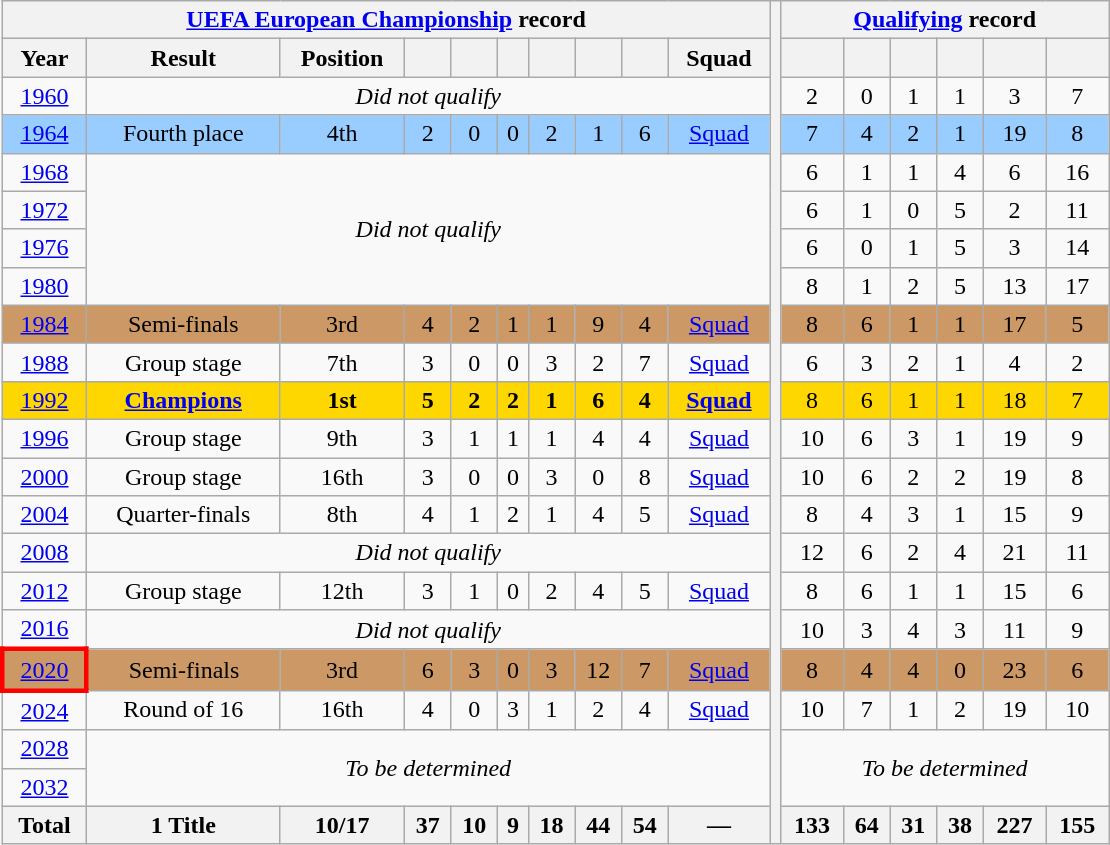<table class="wikitable" style="text-align: center;">
<tr>
<th colspan=10><a href='#'>UEFA European Championship</a> record</th>
<th width=1% rowspan=22></th>
<th colspan=6><a href='#'>Qualifying</a> record</th>
</tr>
<tr>
<th>Year</th>
<th>Result</th>
<th>Position</th>
<th></th>
<th></th>
<th></th>
<th></th>
<th></th>
<th></th>
<th>Squad</th>
<th></th>
<th></th>
<th></th>
<th></th>
<th></th>
<th></th>
</tr>
<tr>
<td> <a href='#'>1960</a></td>
<td colspan=9><em>Did not qualify</em></td>
<td>2</td>
<td>0</td>
<td>1</td>
<td>1</td>
<td>3</td>
<td>7</td>
</tr>
<tr style="background:#9acdff;">
<td> <a href='#'>1964</a></td>
<td>Fourth place</td>
<td>4th</td>
<td>2</td>
<td>0</td>
<td>0</td>
<td>2</td>
<td>1</td>
<td>6</td>
<td><a href='#'>Squad</a></td>
<td>7</td>
<td>4</td>
<td>2</td>
<td>1</td>
<td>19</td>
<td>8</td>
</tr>
<tr>
<td> <a href='#'>1968</a></td>
<td colspan=9 rowspan=4><em>Did not qualify</em></td>
<td>6</td>
<td>1</td>
<td>1</td>
<td>4</td>
<td>6</td>
<td>16</td>
</tr>
<tr>
<td> <a href='#'>1972</a></td>
<td>6</td>
<td>1</td>
<td>0</td>
<td>5</td>
<td>2</td>
<td>11</td>
</tr>
<tr>
<td> <a href='#'>1976</a></td>
<td>6</td>
<td>0</td>
<td>1</td>
<td>5</td>
<td>3</td>
<td>14</td>
</tr>
<tr>
<td> <a href='#'>1980</a></td>
<td>8</td>
<td>1</td>
<td>2</td>
<td>5</td>
<td>13</td>
<td>17</td>
</tr>
<tr style="background:#c96;">
<td> <a href='#'>1984</a></td>
<td>Semi-finals</td>
<td>3rd</td>
<td>4</td>
<td>2</td>
<td>1</td>
<td>1</td>
<td>9</td>
<td>4</td>
<td><a href='#'>Squad</a></td>
<td>8</td>
<td>6</td>
<td>1</td>
<td>1</td>
<td>17</td>
<td>5</td>
</tr>
<tr>
<td> <a href='#'>1988</a></td>
<td>Group stage</td>
<td>7th</td>
<td>3</td>
<td>0</td>
<td>0</td>
<td>3</td>
<td>2</td>
<td>7</td>
<td><a href='#'>Squad</a></td>
<td>6</td>
<td>3</td>
<td>2</td>
<td>1</td>
<td>4</td>
<td>2</td>
</tr>
<tr style="background:Gold;">
<td> <a href='#'>1992</a></td>
<td><strong><a href='#'>Champions</a></strong></td>
<td><strong>1st</strong></td>
<td><strong>5</strong></td>
<td><strong>2</strong></td>
<td><strong>2</strong></td>
<td><strong>1</strong></td>
<td><strong>6</strong></td>
<td><strong>4</strong></td>
<td><strong><a href='#'>Squad</a></strong></td>
<td>8</td>
<td>6</td>
<td>1</td>
<td>1</td>
<td>18</td>
<td>7</td>
</tr>
<tr>
<td> <a href='#'>1996</a></td>
<td>Group stage</td>
<td>9th</td>
<td>3</td>
<td>1</td>
<td>1</td>
<td>1</td>
<td>4</td>
<td>4</td>
<td><a href='#'>Squad</a></td>
<td>10</td>
<td>6</td>
<td>3</td>
<td>1</td>
<td>19</td>
<td>9</td>
</tr>
<tr>
<td>  <a href='#'>2000</a></td>
<td>Group stage</td>
<td>16th</td>
<td>3</td>
<td>0</td>
<td>0</td>
<td>3</td>
<td>0</td>
<td>8</td>
<td><a href='#'>Squad</a></td>
<td>10</td>
<td>6</td>
<td>2</td>
<td>2</td>
<td>19</td>
<td>8</td>
</tr>
<tr>
<td> <a href='#'>2004</a></td>
<td>Quarter-finals</td>
<td>8th</td>
<td>4</td>
<td>1</td>
<td>2</td>
<td>1</td>
<td>4</td>
<td>5</td>
<td><a href='#'>Squad</a></td>
<td>8</td>
<td>4</td>
<td>3</td>
<td>1</td>
<td>15</td>
<td>9</td>
</tr>
<tr>
<td>  <a href='#'>2008</a></td>
<td colspan=9><em>Did not qualify</em></td>
<td>12</td>
<td>6</td>
<td>2</td>
<td>4</td>
<td>21</td>
<td>11</td>
</tr>
<tr>
<td>  <a href='#'>2012</a></td>
<td>Group stage</td>
<td>12th</td>
<td>3</td>
<td>1</td>
<td>0</td>
<td>2</td>
<td>4</td>
<td>5</td>
<td><a href='#'>Squad</a></td>
<td>8</td>
<td>6</td>
<td>1</td>
<td>1</td>
<td>15</td>
<td>6</td>
</tr>
<tr>
<td> <a href='#'>2016</a></td>
<td colspan=9><em>Did not qualify</em></td>
<td>10</td>
<td>3</td>
<td>4</td>
<td>3</td>
<td>11</td>
<td>9</td>
</tr>
<tr style="background:#c96;">
<td style="border: 3px solid red"> <a href='#'>2020</a></td>
<td>Semi-finals</td>
<td>3rd</td>
<td>6</td>
<td>3</td>
<td>0</td>
<td>3</td>
<td>12</td>
<td>7</td>
<td><a href='#'>Squad</a></td>
<td>8</td>
<td>4</td>
<td>4</td>
<td>0</td>
<td>23</td>
<td>6</td>
</tr>
<tr>
<td> <a href='#'>2024</a></td>
<td>Round of 16</td>
<td>16th</td>
<td>4</td>
<td>0</td>
<td>3</td>
<td>1</td>
<td>2</td>
<td>4</td>
<td><a href='#'>Squad</a></td>
<td>10</td>
<td>7</td>
<td>1</td>
<td>2</td>
<td>19</td>
<td>10</td>
</tr>
<tr>
<td>  <a href='#'>2028</a></td>
<td colspan=9 rowspan=2><em>To be determined</em></td>
<td colspan=6 rowspan=2><em>To be determined</em></td>
</tr>
<tr>
<td>  <a href='#'>2032</a></td>
</tr>
<tr>
<th>Total</th>
<th>1 Title</th>
<th>10/17</th>
<th>37</th>
<th>10</th>
<th>9</th>
<th>18</th>
<th>44</th>
<th>54</th>
<th>—</th>
<th>133</th>
<th>64</th>
<th>31</th>
<th>38</th>
<th>227</th>
<th>155</th>
</tr>
</table>
